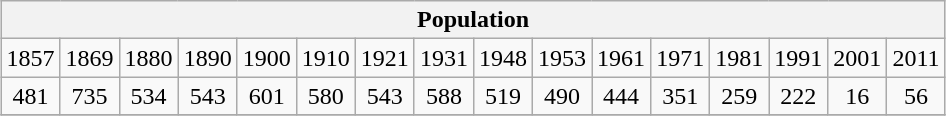<table class="wikitable" style="margin: 0.5em auto; text-align: center;">
<tr>
<th colspan="16">Population</th>
</tr>
<tr>
<td>1857</td>
<td>1869</td>
<td>1880</td>
<td>1890</td>
<td>1900</td>
<td>1910</td>
<td>1921</td>
<td>1931</td>
<td>1948</td>
<td>1953</td>
<td>1961</td>
<td>1971</td>
<td>1981</td>
<td>1991</td>
<td>2001</td>
<td>2011</td>
</tr>
<tr>
<td>481</td>
<td>735</td>
<td>534</td>
<td>543</td>
<td>601</td>
<td>580</td>
<td>543</td>
<td>588</td>
<td>519</td>
<td>490</td>
<td>444</td>
<td>351</td>
<td>259</td>
<td>222</td>
<td>16</td>
<td>56</td>
</tr>
<tr>
</tr>
</table>
